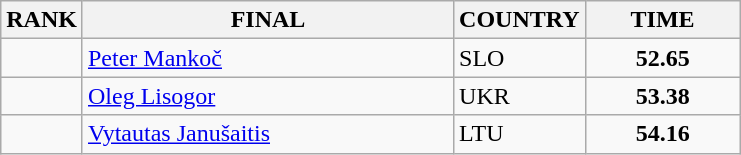<table class="wikitable">
<tr>
<th>RANK</th>
<th align="left" style="width: 15em">FINAL</th>
<th>COUNTRY</th>
<th style="width: 6em">TIME</th>
</tr>
<tr>
<td align="center"></td>
<td><a href='#'>Peter Mankoč</a></td>
<td> SLO</td>
<td align="center"><strong>52.65</strong></td>
</tr>
<tr>
<td align="center"></td>
<td><a href='#'>Oleg Lisogor</a></td>
<td> UKR</td>
<td align="center"><strong>53.38</strong></td>
</tr>
<tr>
<td align="center"></td>
<td><a href='#'>Vytautas Janušaitis</a></td>
<td> LTU</td>
<td align="center"><strong>54.16</strong></td>
</tr>
</table>
